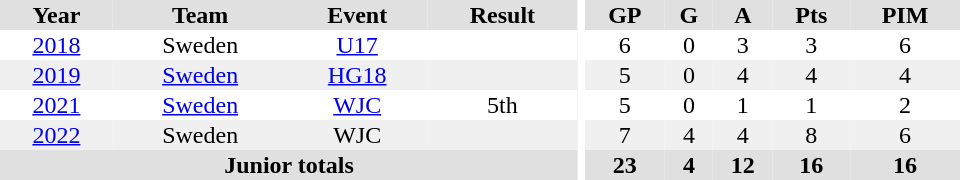<table border="0" cellpadding="1" cellspacing="0" ID="Table3" style="text-align:center; width:40em">
<tr bgcolor="#e0e0e0">
<th>Year</th>
<th>Team</th>
<th>Event</th>
<th>Result</th>
<th rowspan="102" bgcolor="#ffffff"></th>
<th>GP</th>
<th>G</th>
<th>A</th>
<th>Pts</th>
<th>PIM</th>
</tr>
<tr>
<td><a href='#'>2018</a></td>
<td>Sweden</td>
<td><a href='#'>U17</a></td>
<td></td>
<td>6</td>
<td>0</td>
<td>3</td>
<td>3</td>
<td>6</td>
</tr>
<tr bgcolor="#f0f0f0">
<td><a href='#'>2019</a></td>
<td><a href='#'>Sweden</a></td>
<td><a href='#'>HG18</a></td>
<td></td>
<td>5</td>
<td>0</td>
<td>4</td>
<td>4</td>
<td>4</td>
</tr>
<tr>
<td><a href='#'>2021</a></td>
<td><a href='#'>Sweden</a></td>
<td><a href='#'>WJC</a></td>
<td>5th</td>
<td>5</td>
<td>0</td>
<td>1</td>
<td>1</td>
<td>2</td>
</tr>
<tr bgcolor="#f0f0f0">
<td><a href='#'>2022</a></td>
<td>Sweden</td>
<td>WJC</td>
<td></td>
<td>7</td>
<td>4</td>
<td>4</td>
<td>8</td>
<td>6</td>
</tr>
<tr bgcolor="#e0e0e0">
<th colspan="4">Junior totals</th>
<th>23</th>
<th>4</th>
<th>12</th>
<th>16</th>
<th>16</th>
</tr>
</table>
